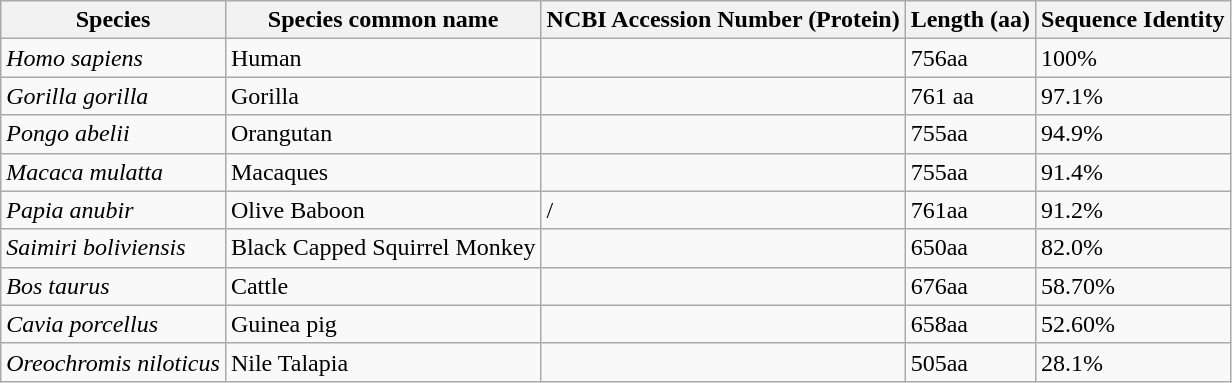<table class="wikitable">
<tr>
<th>Species</th>
<th>Species common name</th>
<th>NCBI Accession Number (Protein)</th>
<th>Length (aa)</th>
<th>Sequence Identity</th>
</tr>
<tr>
<td><em>Homo sapiens</em></td>
<td>Human</td>
<td></td>
<td>756aa</td>
<td>100%</td>
</tr>
<tr>
<td><em>Gorilla gorilla</em></td>
<td>Gorilla</td>
<td></td>
<td>761 aa</td>
<td>97.1%</td>
</tr>
<tr>
<td><em>Pongo abelii</em></td>
<td>Orangutan</td>
<td></td>
<td>755aa</td>
<td>94.9%</td>
</tr>
<tr>
<td><em>Macaca mulatta</em></td>
<td>Macaques</td>
<td></td>
<td>755aa</td>
<td>91.4%</td>
</tr>
<tr>
<td><em>Papia anubir</em></td>
<td>Olive Baboon</td>
<td>/</td>
<td>761aa</td>
<td>91.2%</td>
</tr>
<tr>
<td><em>Saimiri boliviensis</em></td>
<td>Black Capped Squirrel Monkey</td>
<td></td>
<td>650aa</td>
<td>82.0%</td>
</tr>
<tr>
<td><em>Bos taurus</em></td>
<td>Cattle</td>
<td></td>
<td>676aa</td>
<td>58.70%</td>
</tr>
<tr>
<td><em>Cavia porcellus</em></td>
<td>Guinea pig</td>
<td></td>
<td>658aa</td>
<td>52.60%</td>
</tr>
<tr>
<td><em>Oreochromis niloticus</em></td>
<td>Nile Talapia</td>
<td></td>
<td>505aa</td>
<td>28.1%</td>
</tr>
</table>
